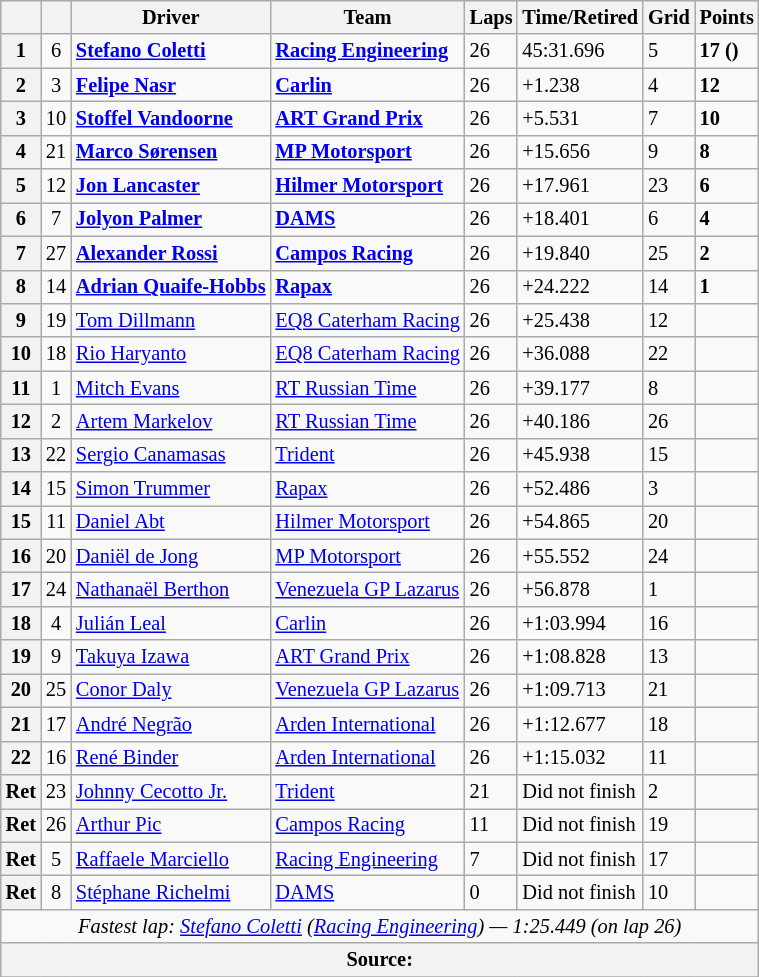<table class="wikitable" style="font-size:85%">
<tr>
<th></th>
<th></th>
<th>Driver</th>
<th>Team</th>
<th>Laps</th>
<th>Time/Retired</th>
<th>Grid</th>
<th>Points</th>
</tr>
<tr>
<th>1</th>
<td align=center>6</td>
<td> <strong><a href='#'>Stefano Coletti</a></strong></td>
<td><strong><a href='#'>Racing Engineering</a></strong></td>
<td>26</td>
<td>45:31.696</td>
<td>5</td>
<td><strong>17</strong> <strong>()</strong></td>
</tr>
<tr>
<th>2</th>
<td align=center>3</td>
<td> <strong><a href='#'>Felipe Nasr</a></strong></td>
<td><strong><a href='#'>Carlin</a></strong></td>
<td>26</td>
<td>+1.238</td>
<td>4</td>
<td><strong>12</strong></td>
</tr>
<tr>
<th>3</th>
<td align=center>10</td>
<td> <strong><a href='#'>Stoffel Vandoorne</a></strong></td>
<td><strong><a href='#'>ART Grand Prix</a></strong></td>
<td>26</td>
<td>+5.531</td>
<td>7</td>
<td><strong>10</strong></td>
</tr>
<tr>
<th>4</th>
<td align=center>21</td>
<td> <strong><a href='#'>Marco Sørensen</a></strong></td>
<td><strong><a href='#'>MP Motorsport</a></strong></td>
<td>26</td>
<td>+15.656</td>
<td>9</td>
<td><strong>8</strong></td>
</tr>
<tr>
<th>5</th>
<td align=center>12</td>
<td><strong> <a href='#'>Jon Lancaster</a></strong></td>
<td><strong><a href='#'>Hilmer Motorsport</a></strong></td>
<td>26</td>
<td>+17.961</td>
<td>23</td>
<td><strong>6</strong></td>
</tr>
<tr>
<th>6</th>
<td align=center>7</td>
<td> <strong><a href='#'>Jolyon Palmer</a></strong></td>
<td><strong><a href='#'>DAMS</a></strong></td>
<td>26</td>
<td>+18.401</td>
<td>6</td>
<td><strong>4</strong></td>
</tr>
<tr>
<th>7</th>
<td align=center>27</td>
<td> <strong><a href='#'>Alexander Rossi</a></strong></td>
<td><strong><a href='#'>Campos Racing</a></strong></td>
<td>26</td>
<td>+19.840</td>
<td>25</td>
<td><strong>2</strong></td>
</tr>
<tr>
<th>8</th>
<td align=center>14</td>
<td> <strong><a href='#'>Adrian Quaife-Hobbs</a></strong></td>
<td><strong><a href='#'>Rapax</a></strong></td>
<td>26</td>
<td>+24.222</td>
<td>14</td>
<td><strong>1</strong></td>
</tr>
<tr>
<th>9</th>
<td align=center>19</td>
<td> <a href='#'>Tom Dillmann</a></td>
<td><a href='#'>EQ8 Caterham Racing</a></td>
<td>26</td>
<td>+25.438</td>
<td>12</td>
<td></td>
</tr>
<tr>
<th>10</th>
<td align=center>18</td>
<td> <a href='#'>Rio Haryanto</a></td>
<td><a href='#'>EQ8 Caterham Racing</a></td>
<td>26</td>
<td>+36.088</td>
<td>22</td>
<td></td>
</tr>
<tr>
<th>11</th>
<td align=center>1</td>
<td> <a href='#'>Mitch Evans</a></td>
<td><a href='#'>RT Russian Time</a></td>
<td>26</td>
<td>+39.177</td>
<td>8</td>
<td></td>
</tr>
<tr>
<th>12</th>
<td align=center>2</td>
<td> <a href='#'>Artem Markelov</a></td>
<td><a href='#'>RT Russian Time</a></td>
<td>26</td>
<td>+40.186</td>
<td>26</td>
<td></td>
</tr>
<tr>
<th>13</th>
<td align=center>22</td>
<td> <a href='#'>Sergio Canamasas</a></td>
<td><a href='#'>Trident</a></td>
<td>26</td>
<td>+45.938</td>
<td>15</td>
<td></td>
</tr>
<tr>
<th>14</th>
<td align=center>15</td>
<td> <a href='#'>Simon Trummer</a></td>
<td><a href='#'>Rapax</a></td>
<td>26</td>
<td>+52.486</td>
<td>3</td>
<td></td>
</tr>
<tr>
<th>15</th>
<td align=center>11</td>
<td> <a href='#'>Daniel Abt</a></td>
<td><a href='#'>Hilmer Motorsport</a></td>
<td>26</td>
<td>+54.865</td>
<td>20</td>
<td></td>
</tr>
<tr>
<th>16</th>
<td align=center>20</td>
<td> <a href='#'>Daniël de Jong</a></td>
<td><a href='#'>MP Motorsport</a></td>
<td>26</td>
<td>+55.552</td>
<td>24</td>
<td></td>
</tr>
<tr>
<th>17</th>
<td align=center>24</td>
<td> <a href='#'>Nathanaël Berthon</a></td>
<td><a href='#'>Venezuela GP Lazarus</a></td>
<td>26</td>
<td>+56.878</td>
<td>1</td>
<td></td>
</tr>
<tr>
<th>18</th>
<td align=center>4</td>
<td> <a href='#'>Julián Leal</a></td>
<td><a href='#'>Carlin</a></td>
<td>26</td>
<td>+1:03.994</td>
<td>16</td>
<td></td>
</tr>
<tr>
<th>19</th>
<td align=center>9</td>
<td> <a href='#'>Takuya Izawa</a></td>
<td><a href='#'>ART Grand Prix</a></td>
<td>26</td>
<td>+1:08.828</td>
<td>13</td>
<td></td>
</tr>
<tr>
<th>20</th>
<td align=center>25</td>
<td> <a href='#'>Conor Daly</a></td>
<td><a href='#'>Venezuela GP Lazarus</a></td>
<td>26</td>
<td>+1:09.713</td>
<td>21</td>
<td></td>
</tr>
<tr>
<th>21</th>
<td align=center>17</td>
<td> <a href='#'>André Negrão</a></td>
<td><a href='#'>Arden International</a></td>
<td>26</td>
<td>+1:12.677</td>
<td>18</td>
<td></td>
</tr>
<tr>
<th>22</th>
<td align=center>16</td>
<td> <a href='#'>René Binder</a></td>
<td><a href='#'>Arden International</a></td>
<td>26</td>
<td>+1:15.032</td>
<td>11</td>
<td></td>
</tr>
<tr>
<th>Ret</th>
<td align=center>23</td>
<td> <a href='#'>Johnny Cecotto Jr.</a></td>
<td><a href='#'>Trident</a></td>
<td>21</td>
<td>Did not finish</td>
<td>2</td>
<td></td>
</tr>
<tr>
<th>Ret</th>
<td align=center>26</td>
<td> <a href='#'>Arthur Pic</a></td>
<td><a href='#'>Campos Racing</a></td>
<td>11</td>
<td>Did not finish</td>
<td>19</td>
<td></td>
</tr>
<tr>
<th>Ret</th>
<td align=center>5</td>
<td> <a href='#'>Raffaele Marciello</a></td>
<td><a href='#'>Racing Engineering</a></td>
<td>7</td>
<td>Did not finish</td>
<td>17</td>
<td></td>
</tr>
<tr>
<th>Ret</th>
<td align=center>8</td>
<td> <a href='#'>Stéphane Richelmi</a></td>
<td><a href='#'>DAMS</a></td>
<td>0</td>
<td>Did not finish</td>
<td>10</td>
<td></td>
</tr>
<tr>
<td colspan="8" align="center"><em>Fastest lap: <a href='#'>Stefano Coletti</a> (<a href='#'>Racing Engineering</a>) — 1:25.449 (on lap 26)</em></td>
</tr>
<tr>
<th colspan="8">Source: </th>
</tr>
<tr>
</tr>
</table>
